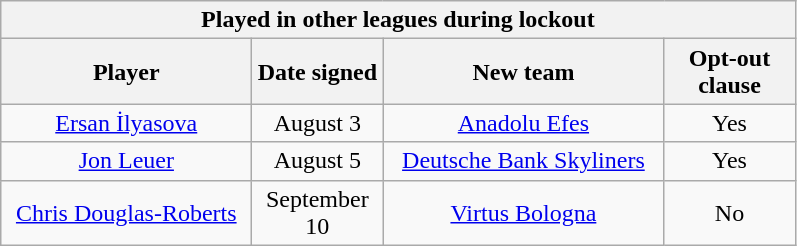<table class="wikitable" style="text-align:center">
<tr>
<th colspan=4>Played in other leagues during lockout</th>
</tr>
<tr>
<th style="width:160px">Player</th>
<th style="width:80px">Date signed</th>
<th style="width:180px">New team</th>
<th style="width:80px">Opt-out clause</th>
</tr>
<tr>
<td><a href='#'>Ersan İlyasova</a></td>
<td>August 3</td>
<td><a href='#'>Anadolu Efes</a> </td>
<td>Yes</td>
</tr>
<tr>
<td><a href='#'>Jon Leuer</a></td>
<td>August 5</td>
<td><a href='#'>Deutsche Bank Skyliners</a> </td>
<td>Yes</td>
</tr>
<tr>
<td><a href='#'>Chris Douglas-Roberts</a></td>
<td>September 10</td>
<td><a href='#'>Virtus Bologna</a> </td>
<td>No</td>
</tr>
</table>
